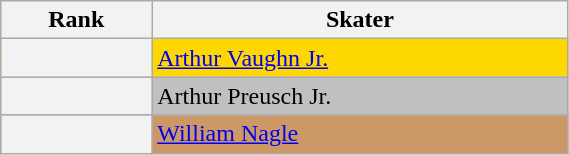<table class="wikitable unsortable" style="text-align:left; width:30%">
<tr>
<th scope="col">Rank</th>
<th scope="col">Skater</th>
</tr>
<tr bgcolor="gold">
<th scope="row"></th>
<td><a href='#'>Arthur Vaughn Jr.</a></td>
</tr>
<tr bgcolor="silver">
<th scope="row"></th>
<td>Arthur Preusch Jr.</td>
</tr>
<tr bgcolor="cc9966">
<th scope="row"></th>
<td><a href='#'>William Nagle</a></td>
</tr>
</table>
